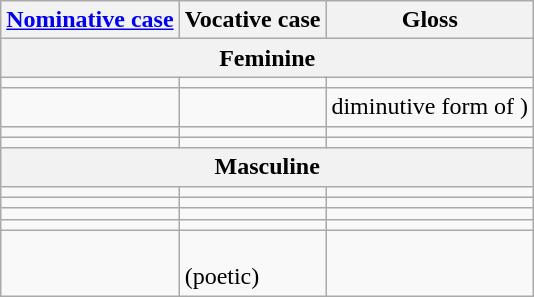<table class="wikitable">
<tr>
<th><a href='#'>Nominative case</a></th>
<th>Vocative case</th>
<th>Gloss</th>
</tr>
<tr>
<th colspan=3>Feminine</th>
</tr>
<tr>
<td></td>
<td></td>
<td></td>
</tr>
<tr>
<td></td>
<td></td>
<td {{gloss>diminutive form of )</td>
</tr>
<tr>
<td></td>
<td></td>
<td></td>
</tr>
<tr>
<td></td>
<td></td>
<td></td>
</tr>
<tr>
<th colspan=3>Masculine</th>
</tr>
<tr>
<td></td>
<td></td>
<td></td>
</tr>
<tr>
<td></td>
<td></td>
<td></td>
</tr>
<tr>
<td></td>
<td></td>
<td></td>
</tr>
<tr>
<td></td>
<td></td>
<td></td>
</tr>
<tr>
<td></td>
<td><br> (poetic)</td>
<td></td>
</tr>
</table>
